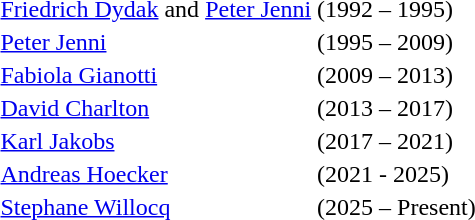<table>
<tr>
<td><a href='#'>Friedrich Dydak</a> and <a href='#'>Peter Jenni</a></td>
<td>(1992 – 1995)</td>
</tr>
<tr>
<td><a href='#'>Peter Jenni</a></td>
<td>(1995 – 2009)</td>
</tr>
<tr>
<td><a href='#'>Fabiola Gianotti</a></td>
<td>(2009 – 2013)</td>
</tr>
<tr>
<td><a href='#'>David Charlton</a></td>
<td>(2013 – 2017)</td>
</tr>
<tr>
<td><a href='#'>Karl Jakobs</a></td>
<td>(2017 – 2021)</td>
</tr>
<tr>
<td><a href='#'>Andreas Hoecker</a></td>
<td>(2021 - 2025)</td>
</tr>
<tr>
<td><a href='#'>Stephane Willocq</a></td>
<td>(2025 – Present)</td>
</tr>
</table>
